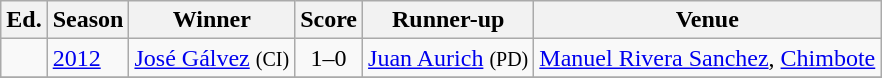<table class="sortable plainrowheaders wikitable">
<tr>
<th width=px>Ed.</th>
<th scope=col>Season</th>
<th scope=col>Winner</th>
<th scope=col>Score</th>
<th scope=col>Runner-up</th>
<th scope=col>Venue</th>
</tr>
<tr>
<td></td>
<td><a href='#'>2012</a></td>
<td><a href='#'>José Gálvez</a> <small>(CI)</small></td>
<td align="center">1–0</td>
<td><a href='#'>Juan Aurich</a>  <small>(PD)</small></td>
<td><a href='#'>Manuel Rivera Sanchez</a>, <a href='#'>Chimbote</a></td>
</tr>
<tr>
</tr>
</table>
